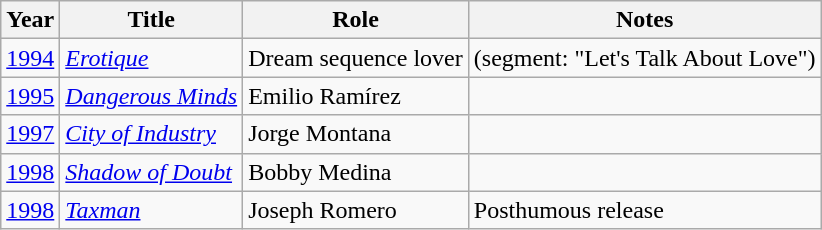<table class="wikitable">
<tr>
<th>Year</th>
<th>Title</th>
<th>Role</th>
<th>Notes</th>
</tr>
<tr>
<td align="center"><a href='#'>1994</a></td>
<td><em><a href='#'>Erotique</a></em></td>
<td>Dream sequence lover</td>
<td>(segment: "Let's Talk About Love")</td>
</tr>
<tr>
<td align="center"><a href='#'>1995</a></td>
<td><em><a href='#'>Dangerous Minds</a></em></td>
<td>Emilio Ramírez</td>
<td></td>
</tr>
<tr>
<td align="center"><a href='#'>1997</a></td>
<td><em><a href='#'>City of Industry</a></em></td>
<td>Jorge Montana</td>
<td></td>
</tr>
<tr>
<td align="center"><a href='#'>1998</a></td>
<td><em><a href='#'>Shadow of Doubt</a></em></td>
<td>Bobby Medina</td>
<td></td>
</tr>
<tr>
<td align="center"><a href='#'>1998</a></td>
<td><em><a href='#'>Taxman</a></em></td>
<td>Joseph Romero</td>
<td>Posthumous release</td>
</tr>
</table>
